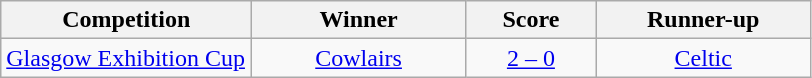<table class="wikitable" style="text-align: center;">
<tr>
<th width=160>Competition</th>
<th width=135>Winner</th>
<th width=80>Score</th>
<th width=135>Runner-up</th>
</tr>
<tr>
<td align=left><a href='#'>Glasgow Exhibition Cup</a></td>
<td><a href='#'>Cowlairs</a></td>
<td><a href='#'>2 – 0</a></td>
<td><a href='#'>Celtic</a></td>
</tr>
</table>
